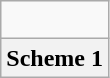<table class="wikitable">
<tr align="center">
<td><br></td>
</tr>
<tr align="center">
<th>Scheme 1</th>
</tr>
</table>
